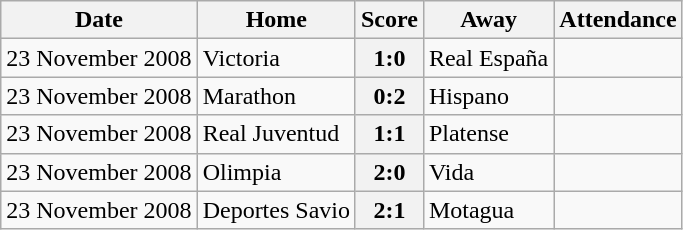<table class="wikitable">
<tr>
<th>Date</th>
<th>Home</th>
<th>Score</th>
<th>Away</th>
<th>Attendance</th>
</tr>
<tr>
<td>23 November 2008</td>
<td>Victoria</td>
<th>1:0</th>
<td>Real España</td>
<td></td>
</tr>
<tr>
<td>23 November 2008</td>
<td>Marathon</td>
<th>0:2</th>
<td>Hispano</td>
<td></td>
</tr>
<tr>
<td>23 November 2008</td>
<td>Real Juventud</td>
<th>1:1</th>
<td>Platense</td>
<td></td>
</tr>
<tr>
<td>23 November 2008</td>
<td>Olimpia</td>
<th>2:0</th>
<td>Vida</td>
<td></td>
</tr>
<tr>
<td>23 November 2008</td>
<td>Deportes Savio</td>
<th>2:1</th>
<td>Motagua</td>
<td></td>
</tr>
</table>
